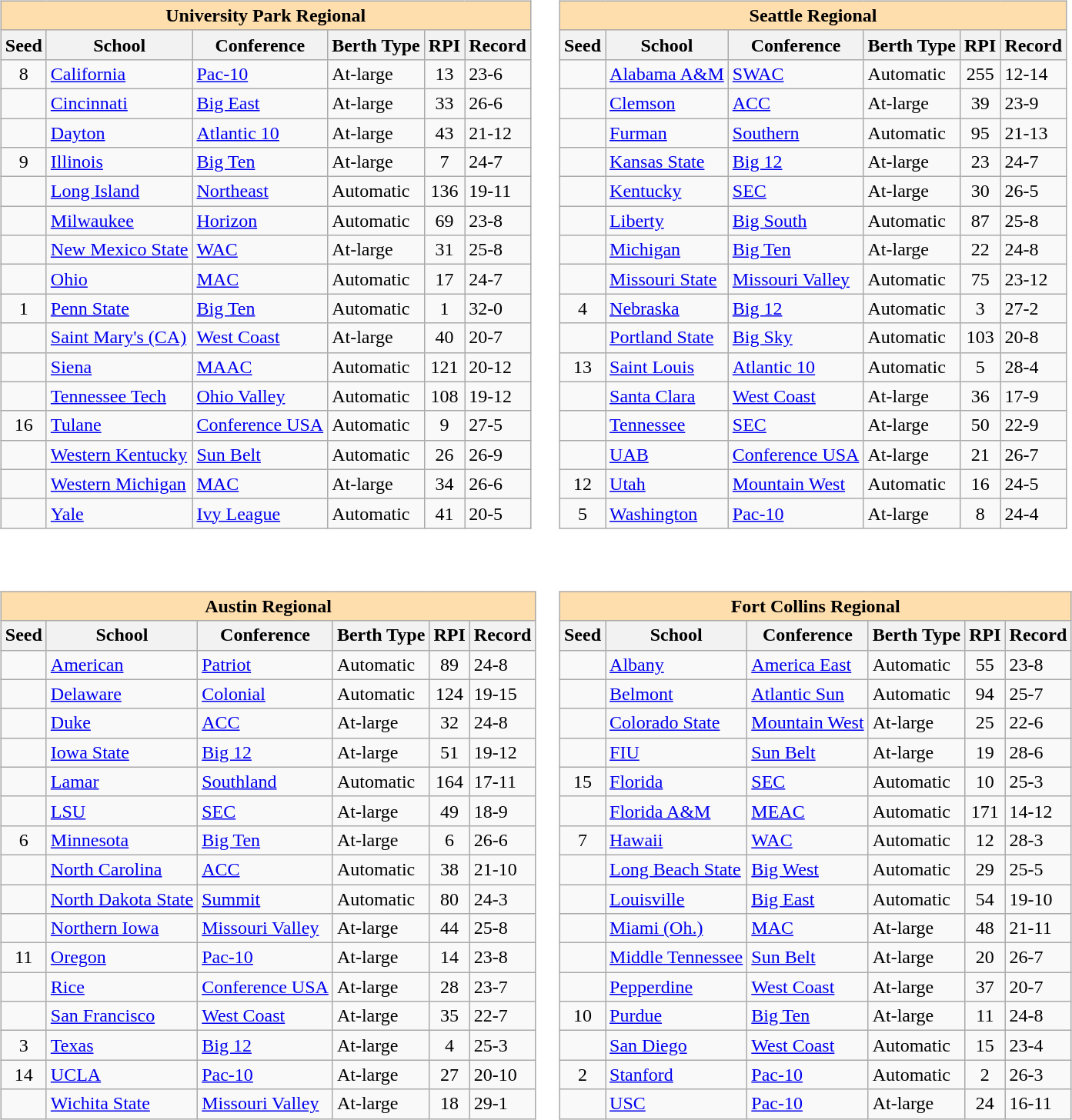<table>
<tr>
<td valign=top><br><table class="wikitable sortable">
<tr>
<th colspan="6" style="background:#ffdead;">University Park Regional</th>
</tr>
<tr>
<th>Seed</th>
<th>School</th>
<th>Conference</th>
<th>Berth Type</th>
<th>RPI</th>
<th>Record</th>
</tr>
<tr>
<td align=center>8</td>
<td><a href='#'>California</a></td>
<td><a href='#'>Pac-10</a></td>
<td>At-large</td>
<td align=center>13</td>
<td>23-6</td>
</tr>
<tr>
<td></td>
<td><a href='#'>Cincinnati</a></td>
<td><a href='#'>Big East</a></td>
<td>At-large</td>
<td align=center>33</td>
<td>26-6</td>
</tr>
<tr>
<td></td>
<td><a href='#'>Dayton</a></td>
<td><a href='#'>Atlantic 10</a></td>
<td>At-large</td>
<td align=center>43</td>
<td>21-12</td>
</tr>
<tr>
<td align=center>9</td>
<td><a href='#'>Illinois</a></td>
<td><a href='#'>Big Ten</a></td>
<td>At-large</td>
<td align=center>7</td>
<td>24-7</td>
</tr>
<tr>
<td></td>
<td><a href='#'>Long Island</a></td>
<td><a href='#'>Northeast</a></td>
<td>Automatic</td>
<td align=center>136</td>
<td>19-11</td>
</tr>
<tr>
<td></td>
<td><a href='#'>Milwaukee</a></td>
<td><a href='#'>Horizon</a></td>
<td>Automatic</td>
<td align=center>69</td>
<td>23-8</td>
</tr>
<tr>
<td></td>
<td><a href='#'>New Mexico State</a></td>
<td><a href='#'>WAC</a></td>
<td>At-large</td>
<td align=center>31</td>
<td>25-8</td>
</tr>
<tr>
<td></td>
<td><a href='#'>Ohio</a></td>
<td><a href='#'>MAC</a></td>
<td>Automatic</td>
<td align=center>17</td>
<td>24-7</td>
</tr>
<tr>
<td align=center>1</td>
<td><a href='#'>Penn State</a></td>
<td><a href='#'>Big Ten</a></td>
<td>Automatic</td>
<td align=center>1</td>
<td>32-0</td>
</tr>
<tr>
<td></td>
<td><a href='#'>Saint Mary's (CA)</a></td>
<td><a href='#'>West Coast</a></td>
<td>At-large</td>
<td align=center>40</td>
<td>20-7</td>
</tr>
<tr>
<td></td>
<td><a href='#'>Siena</a></td>
<td><a href='#'>MAAC</a></td>
<td>Automatic</td>
<td align=center>121</td>
<td>20-12</td>
</tr>
<tr>
<td></td>
<td><a href='#'>Tennessee Tech</a></td>
<td><a href='#'>Ohio Valley</a></td>
<td>Automatic</td>
<td align=center>108</td>
<td>19-12</td>
</tr>
<tr>
<td align=center>16</td>
<td><a href='#'>Tulane</a></td>
<td><a href='#'>Conference USA</a></td>
<td>Automatic</td>
<td align=center>9</td>
<td>27-5</td>
</tr>
<tr>
<td></td>
<td><a href='#'>Western Kentucky</a></td>
<td><a href='#'>Sun Belt</a></td>
<td>Automatic</td>
<td align=center>26</td>
<td>26-9</td>
</tr>
<tr>
<td></td>
<td><a href='#'>Western Michigan</a></td>
<td><a href='#'>MAC</a></td>
<td>At-large</td>
<td align=center>34</td>
<td>26-6</td>
</tr>
<tr>
<td></td>
<td><a href='#'>Yale</a></td>
<td><a href='#'>Ivy League</a></td>
<td>Automatic</td>
<td align=center>41</td>
<td>20-5</td>
</tr>
</table>
</td>
<td valign=top><br><table class="wikitable sortable">
<tr>
<th colspan="6" style="background:#ffdead;">Seattle Regional</th>
</tr>
<tr>
<th>Seed</th>
<th>School</th>
<th>Conference</th>
<th>Berth Type</th>
<th>RPI</th>
<th>Record</th>
</tr>
<tr>
<td></td>
<td><a href='#'>Alabama A&M</a></td>
<td><a href='#'>SWAC</a></td>
<td>Automatic</td>
<td align=center>255</td>
<td>12-14</td>
</tr>
<tr>
<td></td>
<td><a href='#'>Clemson</a></td>
<td><a href='#'>ACC</a></td>
<td>At-large</td>
<td align=center>39</td>
<td>23-9</td>
</tr>
<tr>
<td></td>
<td><a href='#'>Furman</a></td>
<td><a href='#'>Southern</a></td>
<td>Automatic</td>
<td align=center>95</td>
<td>21-13</td>
</tr>
<tr>
<td></td>
<td><a href='#'>Kansas State</a></td>
<td><a href='#'>Big 12</a></td>
<td>At-large</td>
<td align=center>23</td>
<td>24-7</td>
</tr>
<tr>
<td></td>
<td><a href='#'>Kentucky</a></td>
<td><a href='#'>SEC</a></td>
<td>At-large</td>
<td align=center>30</td>
<td>26-5</td>
</tr>
<tr>
<td></td>
<td><a href='#'>Liberty</a></td>
<td><a href='#'>Big South</a></td>
<td>Automatic</td>
<td align=center>87</td>
<td>25-8</td>
</tr>
<tr>
<td></td>
<td><a href='#'>Michigan</a></td>
<td><a href='#'>Big Ten</a></td>
<td>At-large</td>
<td align=center>22</td>
<td>24-8</td>
</tr>
<tr>
<td></td>
<td><a href='#'>Missouri State</a></td>
<td><a href='#'>Missouri Valley</a></td>
<td>Automatic</td>
<td align=center>75</td>
<td>23-12</td>
</tr>
<tr>
<td align=center>4</td>
<td><a href='#'>Nebraska</a></td>
<td><a href='#'>Big 12</a></td>
<td>Automatic</td>
<td align=center>3</td>
<td>27-2</td>
</tr>
<tr>
<td></td>
<td><a href='#'>Portland State</a></td>
<td><a href='#'>Big Sky</a></td>
<td>Automatic</td>
<td align=center>103</td>
<td>20-8</td>
</tr>
<tr>
<td align=center>13</td>
<td><a href='#'>Saint Louis</a></td>
<td><a href='#'>Atlantic 10</a></td>
<td>Automatic</td>
<td align=center>5</td>
<td>28-4</td>
</tr>
<tr>
<td></td>
<td><a href='#'>Santa Clara</a></td>
<td><a href='#'>West Coast</a></td>
<td>At-large</td>
<td align=center>36</td>
<td>17-9</td>
</tr>
<tr>
<td></td>
<td><a href='#'>Tennessee</a></td>
<td><a href='#'>SEC</a></td>
<td>At-large</td>
<td align=center>50</td>
<td>22-9</td>
</tr>
<tr>
<td></td>
<td><a href='#'>UAB</a></td>
<td><a href='#'>Conference USA</a></td>
<td>At-large</td>
<td align=center>21</td>
<td>26-7</td>
</tr>
<tr>
<td align=center>12</td>
<td><a href='#'>Utah</a></td>
<td><a href='#'>Mountain West</a></td>
<td>Automatic</td>
<td align=center>16</td>
<td>24-5</td>
</tr>
<tr>
<td align=center>5</td>
<td><a href='#'>Washington</a></td>
<td><a href='#'>Pac-10</a></td>
<td>At-large</td>
<td align=center>8</td>
<td>24-4</td>
</tr>
</table>
</td>
</tr>
<tr>
<td valign=top><br><table class="wikitable sortable">
<tr>
<th colspan="6" style="background:#ffdead;">Austin Regional</th>
</tr>
<tr>
<th>Seed</th>
<th>School</th>
<th>Conference</th>
<th>Berth Type</th>
<th>RPI</th>
<th>Record</th>
</tr>
<tr>
<td></td>
<td><a href='#'>American</a></td>
<td><a href='#'>Patriot</a></td>
<td>Automatic</td>
<td align=center>89</td>
<td>24-8</td>
</tr>
<tr>
<td></td>
<td><a href='#'>Delaware</a></td>
<td><a href='#'>Colonial</a></td>
<td>Automatic</td>
<td align=center>124</td>
<td>19-15</td>
</tr>
<tr>
<td></td>
<td><a href='#'>Duke</a></td>
<td><a href='#'>ACC</a></td>
<td>At-large</td>
<td align=center>32</td>
<td>24-8</td>
</tr>
<tr>
<td></td>
<td><a href='#'>Iowa State</a></td>
<td><a href='#'>Big 12</a></td>
<td>At-large</td>
<td align=center>51</td>
<td>19-12</td>
</tr>
<tr>
<td></td>
<td><a href='#'>Lamar</a></td>
<td><a href='#'>Southland</a></td>
<td>Automatic</td>
<td align=center>164</td>
<td>17-11</td>
</tr>
<tr>
<td></td>
<td><a href='#'>LSU</a></td>
<td><a href='#'>SEC</a></td>
<td>At-large</td>
<td align=center>49</td>
<td>18-9</td>
</tr>
<tr>
<td align=center>6</td>
<td><a href='#'>Minnesota</a></td>
<td><a href='#'>Big Ten</a></td>
<td>At-large</td>
<td align=center>6</td>
<td>26-6</td>
</tr>
<tr>
<td></td>
<td><a href='#'>North Carolina</a></td>
<td><a href='#'>ACC</a></td>
<td>Automatic</td>
<td align=center>38</td>
<td>21-10</td>
</tr>
<tr>
<td></td>
<td><a href='#'>North Dakota State</a></td>
<td><a href='#'>Summit</a></td>
<td>Automatic</td>
<td align=center>80</td>
<td>24-3</td>
</tr>
<tr>
<td></td>
<td><a href='#'>Northern Iowa</a></td>
<td><a href='#'>Missouri Valley</a></td>
<td>At-large</td>
<td align=center>44</td>
<td>25-8</td>
</tr>
<tr>
<td align=center>11</td>
<td><a href='#'>Oregon</a></td>
<td><a href='#'>Pac-10</a></td>
<td>At-large</td>
<td align=center>14</td>
<td>23-8</td>
</tr>
<tr>
<td></td>
<td><a href='#'>Rice</a></td>
<td><a href='#'>Conference USA</a></td>
<td>At-large</td>
<td align=center>28</td>
<td>23-7</td>
</tr>
<tr>
<td></td>
<td><a href='#'>San Francisco</a></td>
<td><a href='#'>West Coast</a></td>
<td>At-large</td>
<td align=center>35</td>
<td>22-7</td>
</tr>
<tr>
<td align=center>3</td>
<td><a href='#'>Texas</a></td>
<td><a href='#'>Big 12</a></td>
<td>At-large</td>
<td align=center>4</td>
<td>25-3</td>
</tr>
<tr>
<td align=center>14</td>
<td><a href='#'>UCLA</a></td>
<td><a href='#'>Pac-10</a></td>
<td>At-large</td>
<td align=center>27</td>
<td>20-10</td>
</tr>
<tr>
<td></td>
<td><a href='#'>Wichita State</a></td>
<td><a href='#'>Missouri Valley</a></td>
<td>At-large</td>
<td align=center>18</td>
<td>29-1</td>
</tr>
</table>
</td>
<td valign=top><br><table class="wikitable sortable">
<tr>
<th colspan="6" style="background:#ffdead;">Fort Collins Regional</th>
</tr>
<tr>
<th>Seed</th>
<th>School</th>
<th>Conference</th>
<th>Berth Type</th>
<th>RPI</th>
<th>Record</th>
</tr>
<tr>
<td></td>
<td><a href='#'>Albany</a></td>
<td><a href='#'>America East</a></td>
<td>Automatic</td>
<td align=center>55</td>
<td>23-8</td>
</tr>
<tr>
<td></td>
<td><a href='#'>Belmont</a></td>
<td><a href='#'>Atlantic Sun</a></td>
<td>Automatic</td>
<td align=center>94</td>
<td>25-7</td>
</tr>
<tr>
<td></td>
<td><a href='#'>Colorado State</a></td>
<td><a href='#'>Mountain West</a></td>
<td>At-large</td>
<td align=center>25</td>
<td>22-6</td>
</tr>
<tr>
<td></td>
<td><a href='#'>FIU</a></td>
<td><a href='#'>Sun Belt</a></td>
<td>At-large</td>
<td align=center>19</td>
<td>28-6</td>
</tr>
<tr>
<td align=center>15</td>
<td><a href='#'>Florida</a></td>
<td><a href='#'>SEC</a></td>
<td>Automatic</td>
<td align=center>10</td>
<td>25-3</td>
</tr>
<tr>
<td></td>
<td><a href='#'>Florida A&M</a></td>
<td><a href='#'>MEAC</a></td>
<td>Automatic</td>
<td align=center>171</td>
<td>14-12</td>
</tr>
<tr>
<td align=center>7</td>
<td><a href='#'>Hawaii</a></td>
<td><a href='#'>WAC</a></td>
<td>Automatic</td>
<td align=center>12</td>
<td>28-3</td>
</tr>
<tr>
<td></td>
<td><a href='#'>Long Beach State</a></td>
<td><a href='#'>Big West</a></td>
<td>Automatic</td>
<td align=center>29</td>
<td>25-5</td>
</tr>
<tr>
<td></td>
<td><a href='#'>Louisville</a></td>
<td><a href='#'>Big East</a></td>
<td>Automatic</td>
<td align=center>54</td>
<td>19-10</td>
</tr>
<tr>
<td></td>
<td><a href='#'>Miami (Oh.)</a></td>
<td><a href='#'>MAC</a></td>
<td>At-large</td>
<td align=center>48</td>
<td>21-11</td>
</tr>
<tr>
<td></td>
<td><a href='#'>Middle Tennessee</a></td>
<td><a href='#'>Sun Belt</a></td>
<td>At-large</td>
<td align=center>20</td>
<td>26-7</td>
</tr>
<tr>
<td></td>
<td><a href='#'>Pepperdine</a></td>
<td><a href='#'>West Coast</a></td>
<td>At-large</td>
<td align=center>37</td>
<td>20-7</td>
</tr>
<tr>
<td align=center>10</td>
<td><a href='#'>Purdue</a></td>
<td><a href='#'>Big Ten</a></td>
<td>At-large</td>
<td align=center>11</td>
<td>24-8</td>
</tr>
<tr>
<td></td>
<td><a href='#'>San Diego</a></td>
<td><a href='#'>West Coast</a></td>
<td>Automatic</td>
<td align=center>15</td>
<td>23-4</td>
</tr>
<tr>
<td align=center>2</td>
<td><a href='#'>Stanford</a></td>
<td><a href='#'>Pac-10</a></td>
<td>Automatic</td>
<td align=center>2</td>
<td>26-3</td>
</tr>
<tr>
<td></td>
<td><a href='#'>USC</a></td>
<td><a href='#'>Pac-10</a></td>
<td>At-large</td>
<td align=center>24</td>
<td>16-11</td>
</tr>
</table>
</td>
</tr>
</table>
